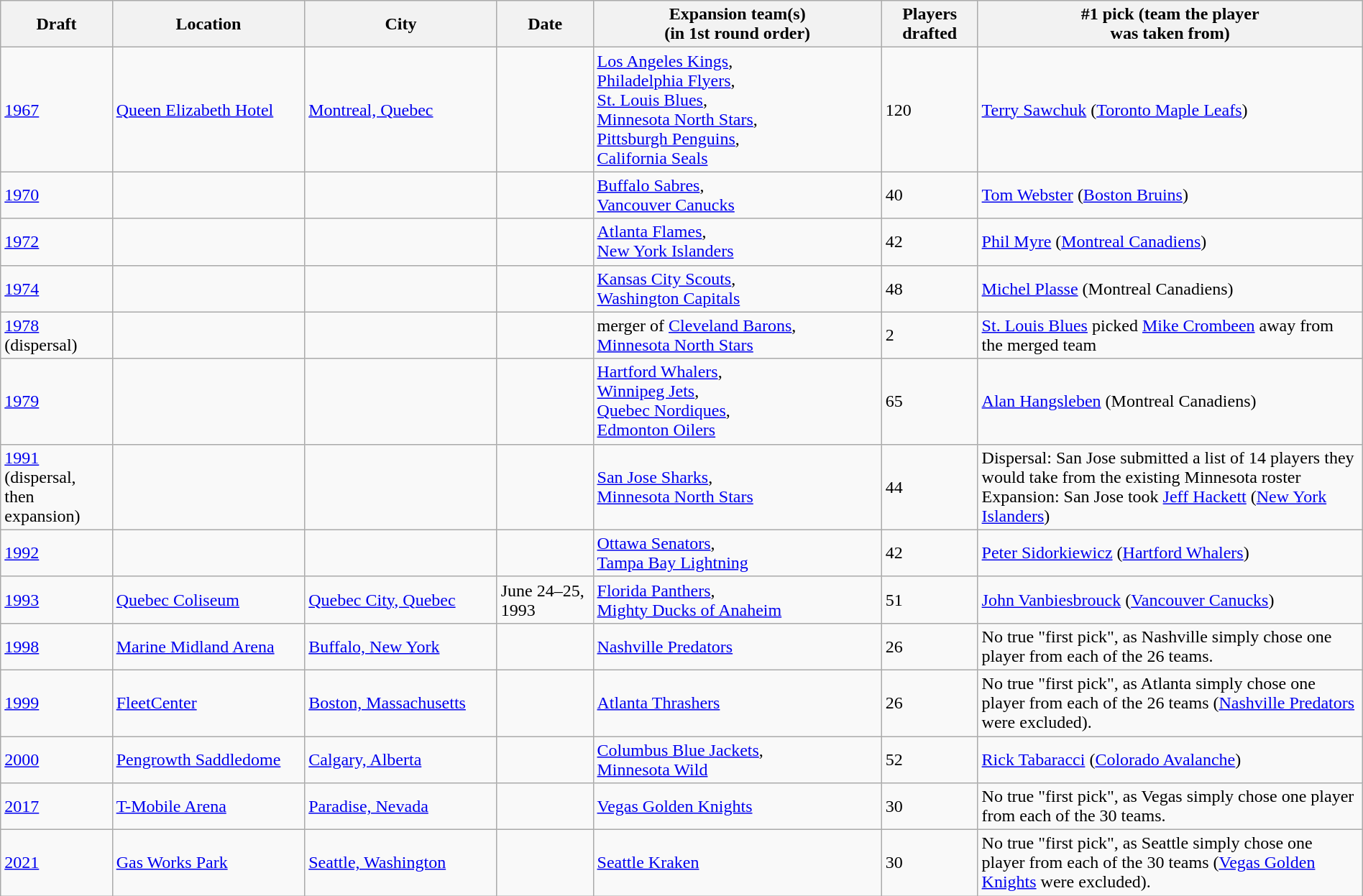<table class="wikitable sortable" style="width:100%">
<tr>
<th width=5%>Draft</th>
<th width=10%>Location</th>
<th width=10%>City</th>
<th width=5%>Date</th>
<th width=15%>Expansion team(s)<br>(in 1st round order)</th>
<th width=5%>Players drafted</th>
<th width=20%>#1 pick (team the player<br>was taken from)</th>
</tr>
<tr>
<td><a href='#'>1967</a></td>
<td><a href='#'>Queen Elizabeth Hotel</a></td>
<td><a href='#'>Montreal, Quebec</a></td>
<td></td>
<td><a href='#'>Los Angeles Kings</a>,<br><a href='#'>Philadelphia Flyers</a>,<br><a href='#'>St. Louis Blues</a>,<br><a href='#'>Minnesota North Stars</a>,<br><a href='#'>Pittsburgh Penguins</a>,<br><a href='#'>California Seals</a></td>
<td>120</td>
<td><a href='#'>Terry Sawchuk</a> (<a href='#'>Toronto Maple Leafs</a>)</td>
</tr>
<tr>
<td><a href='#'>1970</a></td>
<td></td>
<td></td>
<td></td>
<td><a href='#'>Buffalo Sabres</a>, <br> <a href='#'>Vancouver Canucks</a></td>
<td>40</td>
<td><a href='#'>Tom Webster</a> (<a href='#'>Boston Bruins</a>)</td>
</tr>
<tr>
<td><a href='#'>1972</a></td>
<td></td>
<td></td>
<td></td>
<td><a href='#'>Atlanta Flames</a>, <br> <a href='#'>New York Islanders</a></td>
<td>42</td>
<td><a href='#'>Phil Myre</a> (<a href='#'>Montreal Canadiens</a>)</td>
</tr>
<tr>
<td><a href='#'>1974</a></td>
<td></td>
<td></td>
<td></td>
<td><a href='#'>Kansas City Scouts</a>, <br> <a href='#'>Washington Capitals</a></td>
<td>48</td>
<td><a href='#'>Michel Plasse</a> (Montreal Canadiens)</td>
</tr>
<tr>
<td><a href='#'>1978</a> <br> (dispersal)</td>
<td></td>
<td></td>
<td></td>
<td>merger of <a href='#'>Cleveland Barons</a>, <br> <a href='#'>Minnesota North Stars</a></td>
<td>2</td>
<td><a href='#'>St. Louis Blues</a> picked <a href='#'>Mike Crombeen</a> away from the merged team</td>
</tr>
<tr>
<td><a href='#'>1979</a></td>
<td></td>
<td></td>
<td></td>
<td><a href='#'>Hartford Whalers</a>,<br><a href='#'>Winnipeg Jets</a>,<br><a href='#'>Quebec Nordiques</a>,<br><a href='#'>Edmonton Oilers</a></td>
<td>65</td>
<td><a href='#'>Alan Hangsleben</a> (Montreal Canadiens)</td>
</tr>
<tr>
<td><a href='#'>1991</a><br>(dispersal, then expansion)</td>
<td></td>
<td></td>
<td></td>
<td><a href='#'>San Jose Sharks</a>,<br><a href='#'>Minnesota North Stars</a></td>
<td>44</td>
<td>Dispersal: San Jose submitted a list of 14 players they would take from the existing Minnesota roster<br>Expansion: San Jose took <a href='#'>Jeff Hackett</a> (<a href='#'>New York Islanders</a>)</td>
</tr>
<tr>
<td><a href='#'>1992</a></td>
<td></td>
<td></td>
<td></td>
<td><a href='#'>Ottawa Senators</a>, <br> <a href='#'>Tampa Bay Lightning</a></td>
<td>42</td>
<td><a href='#'>Peter Sidorkiewicz</a> (<a href='#'>Hartford Whalers</a>)</td>
</tr>
<tr>
<td><a href='#'>1993</a></td>
<td><a href='#'>Quebec Coliseum</a></td>
<td><a href='#'>Quebec City, Quebec</a></td>
<td>June 24–25, 1993</td>
<td><a href='#'>Florida Panthers</a>, <br> <a href='#'>Mighty Ducks of Anaheim</a></td>
<td>51</td>
<td><a href='#'>John Vanbiesbrouck</a> (<a href='#'>Vancouver Canucks</a>)</td>
</tr>
<tr>
<td><a href='#'>1998</a></td>
<td><a href='#'>Marine Midland Arena</a></td>
<td><a href='#'>Buffalo, New York</a></td>
<td></td>
<td><a href='#'>Nashville Predators</a></td>
<td>26</td>
<td>No true "first pick", as Nashville simply chose one player from each of the 26 teams.</td>
</tr>
<tr>
<td><a href='#'>1999</a></td>
<td><a href='#'>FleetCenter</a></td>
<td><a href='#'>Boston, Massachusetts</a></td>
<td></td>
<td><a href='#'>Atlanta Thrashers</a></td>
<td>26</td>
<td>No true "first pick", as Atlanta simply chose one player from each of the 26 teams (<a href='#'>Nashville Predators</a> were excluded).</td>
</tr>
<tr>
<td><a href='#'>2000</a></td>
<td><a href='#'>Pengrowth Saddledome</a></td>
<td><a href='#'>Calgary, Alberta</a></td>
<td></td>
<td><a href='#'>Columbus Blue Jackets</a>, <br> <a href='#'>Minnesota Wild</a></td>
<td>52</td>
<td><a href='#'>Rick Tabaracci</a> (<a href='#'>Colorado Avalanche</a>)</td>
</tr>
<tr>
<td><a href='#'>2017</a></td>
<td><a href='#'>T-Mobile Arena</a></td>
<td><a href='#'>Paradise, Nevada</a></td>
<td></td>
<td><a href='#'>Vegas Golden Knights</a></td>
<td>30</td>
<td>No true "first pick", as Vegas simply chose one player from each of the 30 teams.</td>
</tr>
<tr>
<td><a href='#'>2021</a></td>
<td><a href='#'>Gas Works Park</a></td>
<td><a href='#'>Seattle, Washington</a></td>
<td></td>
<td><a href='#'>Seattle Kraken</a></td>
<td>30</td>
<td>No true "first pick", as Seattle simply chose one player from each of the 30 teams (<a href='#'>Vegas Golden Knights</a> were excluded).</td>
</tr>
</table>
